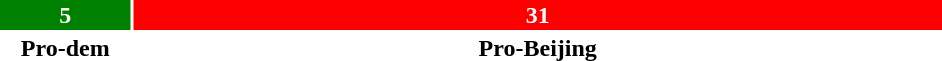<table style="width:50%; text-align:center;">
<tr style="color:white;">
<td style="background:green; width:13.89%;"><strong>5</strong></td>
<td style="background:red; width:86.11%;"><strong>31</strong></td>
</tr>
<tr>
<td><span><strong>Pro-dem</strong></span></td>
<td><span><strong>Pro-Beijing</strong></span></td>
</tr>
</table>
